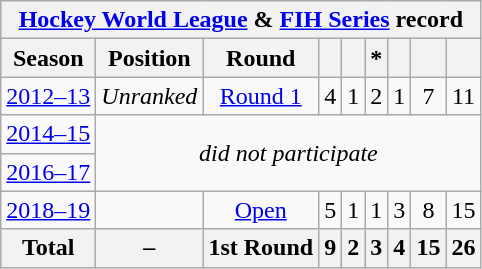<table class="wikitable" style="text-align: center;">
<tr>
<th colspan=9><a href='#'>Hockey World League</a> & <a href='#'>FIH Series</a> record</th>
</tr>
<tr>
<th>Season</th>
<th>Position</th>
<th>Round</th>
<th></th>
<th></th>
<th> *</th>
<th></th>
<th></th>
<th></th>
</tr>
<tr>
<td><a href='#'>2012–13</a></td>
<td><em>Unranked</em></td>
<td><a href='#'>Round 1</a></td>
<td>4</td>
<td>1</td>
<td>2</td>
<td>1</td>
<td>7</td>
<td>11</td>
</tr>
<tr>
<td><a href='#'>2014–15</a></td>
<td colspan=8 rowspan=2><em>did not participate</em></td>
</tr>
<tr>
<td><a href='#'>2016–17</a></td>
</tr>
<tr>
<td><a href='#'>2018–19</a></td>
<td></td>
<td><a href='#'>Open</a></td>
<td>5</td>
<td>1</td>
<td>1</td>
<td>3</td>
<td>8</td>
<td>15</td>
</tr>
<tr>
<th>Total</th>
<th>–</th>
<th>1st Round</th>
<th>9</th>
<th>2</th>
<th>3</th>
<th>4</th>
<th>15</th>
<th>26</th>
</tr>
</table>
